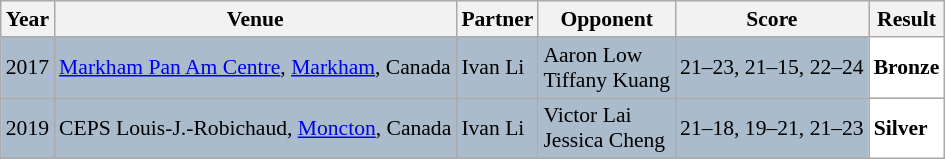<table class="sortable wikitable" style="font-size: 90%;">
<tr>
<th>Year</th>
<th>Venue</th>
<th>Partner</th>
<th>Opponent</th>
<th>Score</th>
<th>Result</th>
</tr>
<tr style="background:#AABBCC">
<td align="center">2017</td>
<td align="left"><a href='#'>Markham Pan Am Centre</a>, <a href='#'>Markham</a>, Canada</td>
<td align="left"> Ivan Li</td>
<td align="left"> Aaron Low<br> Tiffany Kuang</td>
<td align="left">21–23, 21–15, 22–24</td>
<td style="text-align:left; background:white"> <strong>Bronze</strong></td>
</tr>
<tr style="background:#AABBCC">
<td align="center">2019</td>
<td align="left">CEPS Louis-J.-Robichaud, <a href='#'>Moncton</a>, Canada</td>
<td align="left"> Ivan Li</td>
<td align="left"> Victor Lai<br> Jessica Cheng</td>
<td align="left">21–18, 19–21, 21–23</td>
<td style="text-align:left; background:white"> <strong>Silver</strong></td>
</tr>
</table>
